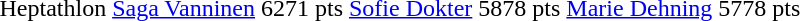<table>
<tr>
<td>Heptathlon</td>
<td><a href='#'>Saga Vanninen</a><br></td>
<td>6271 pts </td>
<td><a href='#'>Sofie Dokter</a><br></td>
<td>5878 pts </td>
<td><a href='#'>Marie Dehning</a><br></td>
<td>5778 pts </td>
</tr>
</table>
